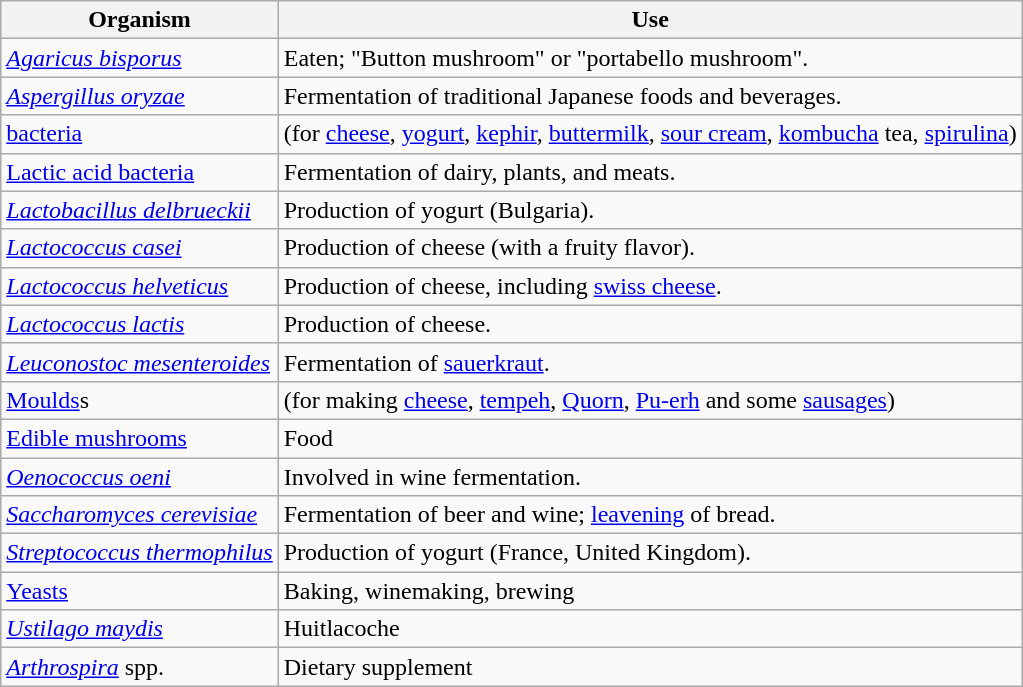<table class="wikitable sortable">
<tr>
<th>Organism</th>
<th>Use</th>
</tr>
<tr>
<td><em><a href='#'>Agaricus bisporus</a></em></td>
<td>Eaten; "Button mushroom" or "portabello mushroom".</td>
</tr>
<tr>
<td><em><a href='#'>Aspergillus oryzae</a></em></td>
<td>Fermentation of traditional Japanese foods and beverages.</td>
</tr>
<tr>
<td><a href='#'>bacteria</a></td>
<td>(for <a href='#'>cheese</a>, <a href='#'>yogurt</a>, <a href='#'>kephir</a>, <a href='#'>buttermilk</a>, <a href='#'>sour cream</a>, <a href='#'>kombucha</a> tea, <a href='#'>spirulina</a>)</td>
</tr>
<tr>
<td><a href='#'>Lactic acid bacteria</a></td>
<td>Fermentation of dairy, plants, and meats.</td>
</tr>
<tr>
<td><em><a href='#'>Lactobacillus delbrueckii</a></em></td>
<td>Production of yogurt (Bulgaria).</td>
</tr>
<tr>
<td><em><a href='#'>Lactococcus casei</a></em></td>
<td>Production of cheese (with a fruity flavor).</td>
</tr>
<tr>
<td><em><a href='#'>Lactococcus helveticus</a></em></td>
<td>Production of cheese, including <a href='#'>swiss cheese</a>.</td>
</tr>
<tr>
<td><em><a href='#'>Lactococcus lactis</a></em></td>
<td>Production of cheese.</td>
</tr>
<tr>
<td><em><a href='#'>Leuconostoc mesenteroides</a></em></td>
<td>Fermentation of <a href='#'>sauerkraut</a>.</td>
</tr>
<tr>
<td><a href='#'>Moulds</a>s</td>
<td>(for making <a href='#'>cheese</a>, <a href='#'>tempeh</a>, <a href='#'>Quorn</a>, <a href='#'>Pu-erh</a> and some <a href='#'>sausages</a>)</td>
</tr>
<tr>
<td><a href='#'>Edible mushrooms</a></td>
<td>Food</td>
</tr>
<tr>
<td><em><a href='#'>Oenococcus oeni</a></em></td>
<td>Involved in wine fermentation.</td>
</tr>
<tr>
<td><em><a href='#'>Saccharomyces cerevisiae</a></em></td>
<td>Fermentation of beer and wine; <a href='#'>leavening</a> of bread.</td>
</tr>
<tr>
<td><em><a href='#'>Streptococcus thermophilus</a></em></td>
<td>Production of yogurt (France, United Kingdom).</td>
</tr>
<tr>
<td><a href='#'>Yeasts</a></td>
<td>Baking, winemaking, brewing</td>
</tr>
<tr>
<td><em><a href='#'>Ustilago maydis</a></em></td>
<td>Huitlacoche</td>
</tr>
<tr>
<td><em><a href='#'>Arthrospira</a></em> spp.</td>
<td>Dietary supplement</td>
</tr>
</table>
